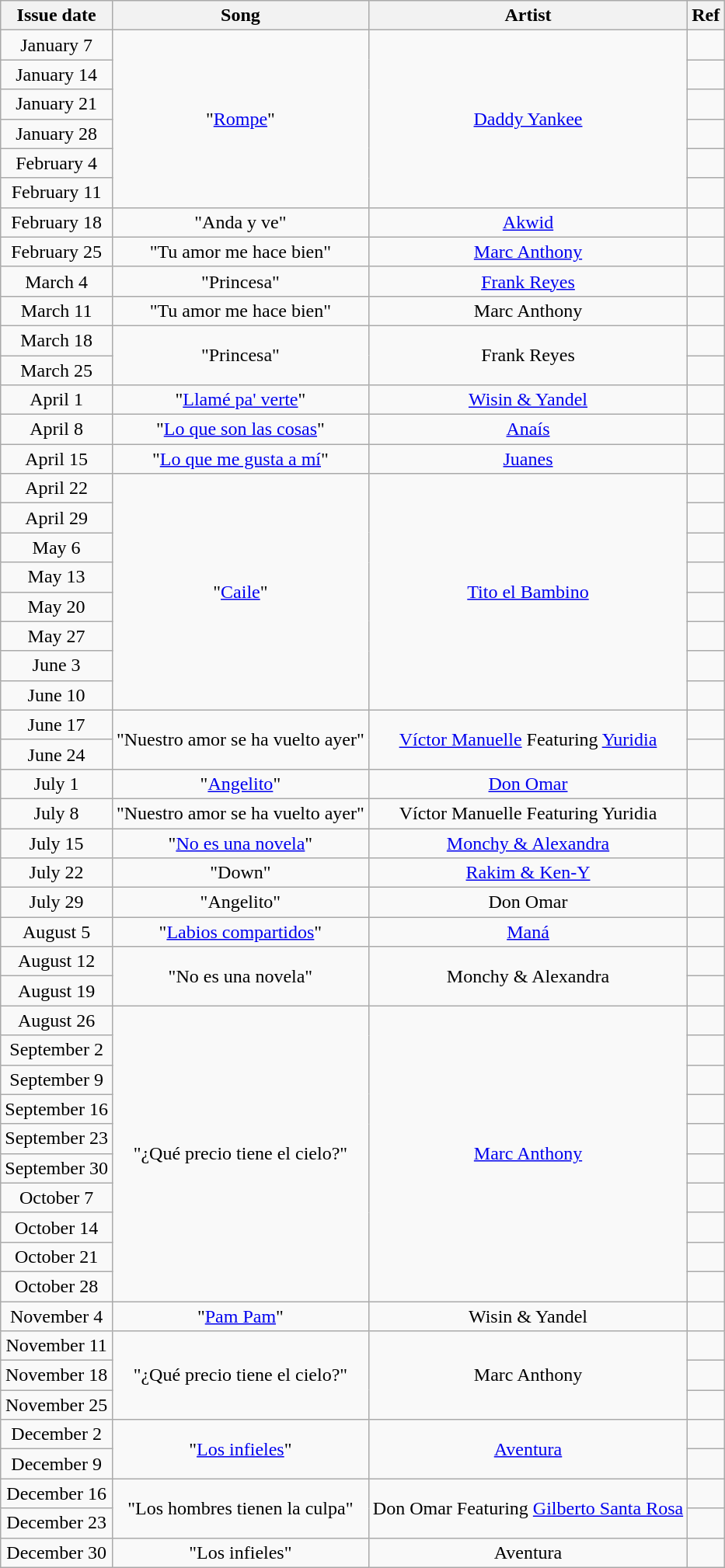<table class="wikitable" style="text-align: center;">
<tr>
<th>Issue date</th>
<th>Song</th>
<th>Artist</th>
<th>Ref</th>
</tr>
<tr>
<td>January 7</td>
<td style="text-align: center;" rowspan="6">"<a href='#'>Rompe</a>"</td>
<td style="text-align: center;" rowspan="6"><a href='#'>Daddy Yankee</a></td>
<td style="text-align: center;"></td>
</tr>
<tr>
<td>January 14</td>
<td style="text-align: center;"></td>
</tr>
<tr>
<td>January 21</td>
<td style="text-align: center;"></td>
</tr>
<tr>
<td>January 28</td>
<td style="text-align: center;"></td>
</tr>
<tr>
<td>February 4</td>
<td style="text-align: center;"></td>
</tr>
<tr>
<td>February 11</td>
<td style="text-align: center;"></td>
</tr>
<tr>
<td>February 18</td>
<td style="text-align: center;" rowspan="1">"Anda y ve"</td>
<td style="text-align: center;" rowspan="1"><a href='#'>Akwid</a></td>
<td style="text-align: center;"></td>
</tr>
<tr>
<td>February 25</td>
<td style="text-align: center;" rowspan="1">"Tu amor me hace bien"</td>
<td style="text-align: center;" rowspan="1"><a href='#'>Marc Anthony</a></td>
<td style="text-align: center;"></td>
</tr>
<tr>
<td>March 4</td>
<td style="text-align: center;" rowspan="1">"Princesa"</td>
<td style="text-align: center;" rowspan="1"><a href='#'>Frank Reyes</a></td>
<td style="text-align: center;"></td>
</tr>
<tr>
<td>March 11</td>
<td style="text-align: center;" rowspan="1">"Tu amor me hace bien"</td>
<td style="text-align: center;" rowspan="1">Marc Anthony</td>
<td style="text-align: center;"></td>
</tr>
<tr>
<td>March 18</td>
<td style="text-align: center;" rowspan="2">"Princesa"</td>
<td style="text-align: center;" rowspan="2">Frank Reyes</td>
<td style="text-align: center;"></td>
</tr>
<tr>
<td>March 25</td>
<td style="text-align: center;"></td>
</tr>
<tr>
<td>April 1</td>
<td style="text-align: center;" rowspan="1">"<a href='#'>Llamé pa' verte</a>"</td>
<td style="text-align: center;" rowspan="1"><a href='#'>Wisin & Yandel</a></td>
<td style="text-align: center;"></td>
</tr>
<tr>
<td>April 8</td>
<td style="text-align: center;" rowspan="1">"<a href='#'>Lo que son las cosas</a>"</td>
<td style="text-align: center;" rowspan="1"><a href='#'>Anaís</a></td>
<td style="text-align: center;"></td>
</tr>
<tr>
<td>April 15</td>
<td style="text-align: center;" rowspan="1">"<a href='#'>Lo que me gusta a mí</a>"</td>
<td style="text-align: center;" rowspan="1"><a href='#'>Juanes</a></td>
<td style="text-align: center;"></td>
</tr>
<tr>
<td>April 22</td>
<td style="text-align: center;" rowspan="8">"<a href='#'>Caile</a>"</td>
<td style="text-align: center;" rowspan="8"><a href='#'>Tito el Bambino</a></td>
<td style="text-align: center;"></td>
</tr>
<tr>
<td>April 29</td>
<td style="text-align: center;"></td>
</tr>
<tr>
<td>May 6</td>
<td style="text-align: center;"></td>
</tr>
<tr>
<td>May 13</td>
<td style="text-align: center;"></td>
</tr>
<tr>
<td>May 20</td>
<td style="text-align: center;"></td>
</tr>
<tr>
<td>May 27</td>
<td style="text-align: center;"></td>
</tr>
<tr>
<td>June 3</td>
<td style="text-align: center;"></td>
</tr>
<tr>
<td>June 10</td>
<td style="text-align: center;"></td>
</tr>
<tr>
<td>June 17</td>
<td style="text-align: center;" rowspan="2">"Nuestro amor se ha vuelto ayer"</td>
<td style="text-align: center;" rowspan="2"><a href='#'>Víctor Manuelle</a> Featuring <a href='#'>Yuridia</a></td>
<td style="text-align: center;"></td>
</tr>
<tr>
<td>June 24</td>
<td style="text-align: center;"></td>
</tr>
<tr>
<td>July 1</td>
<td style="text-align: center;" rowspan="1">"<a href='#'>Angelito</a>"</td>
<td style="text-align: center;" rowspan="1"><a href='#'>Don Omar</a></td>
<td style="text-align: center;"></td>
</tr>
<tr>
<td>July 8</td>
<td style="text-align: center;" rowspan="1">"Nuestro amor se ha vuelto ayer"</td>
<td style="text-align: center;" rowspan="1">Víctor Manuelle Featuring Yuridia</td>
<td style="text-align: center;"></td>
</tr>
<tr>
<td>July 15</td>
<td style="text-align: center;" rowspan="1">"<a href='#'>No es una novela</a>"</td>
<td style="text-align: center;" rowspan="1"><a href='#'>Monchy & Alexandra</a></td>
<td style="text-align: center;"></td>
</tr>
<tr>
<td>July 22</td>
<td style="text-align: center;" rowspan="1">"Down"</td>
<td style="text-align: center;" rowspan="1"><a href='#'>Rakim & Ken-Y</a></td>
<td style="text-align: center;"></td>
</tr>
<tr>
<td>July 29</td>
<td style="text-align: center;" rowspan="1">"Angelito"</td>
<td style="text-align: center;" rowspan="1">Don Omar</td>
<td style="text-align: center;"></td>
</tr>
<tr>
<td>August 5</td>
<td style="text-align: center;" rowspan="1">"<a href='#'>Labios compartidos</a>"</td>
<td style="text-align: center;" rowspan="1"><a href='#'>Maná</a></td>
<td style="text-align: center;"></td>
</tr>
<tr>
<td>August 12</td>
<td style="text-align: center;" rowspan="2">"No es una novela"</td>
<td style="text-align: center;" rowspan="2">Monchy & Alexandra</td>
<td style="text-align: center;"></td>
</tr>
<tr>
<td>August 19</td>
<td style="text-align: center;"></td>
</tr>
<tr>
<td>August 26</td>
<td style="text-align: center;" rowspan="10">"¿Qué precio tiene el cielo?"</td>
<td style="text-align: center;" rowspan="10"><a href='#'>Marc Anthony</a></td>
<td style="text-align: center;"></td>
</tr>
<tr>
<td>September 2</td>
<td style="text-align: center;"></td>
</tr>
<tr>
<td>September 9</td>
<td style="text-align: center;"></td>
</tr>
<tr>
<td>September 16</td>
<td style="text-align: center;"></td>
</tr>
<tr>
<td>September 23</td>
<td style="text-align: center;"></td>
</tr>
<tr>
<td>September 30</td>
<td style="text-align: center;"></td>
</tr>
<tr>
<td>October 7</td>
<td style="text-align: center;"></td>
</tr>
<tr>
<td>October 14</td>
<td style="text-align: center;"></td>
</tr>
<tr>
<td>October 21</td>
<td style="text-align: center;"></td>
</tr>
<tr>
<td>October 28</td>
<td style="text-align: center;"></td>
</tr>
<tr>
<td>November 4</td>
<td style="text-align: center;" rowspan="1">"<a href='#'>Pam Pam</a>"</td>
<td style="text-align: center;" rowspan="1">Wisin & Yandel</td>
<td style="text-align: center;"></td>
</tr>
<tr>
<td>November 11</td>
<td style="text-align: center;" rowspan="3">"¿Qué precio tiene el cielo?"</td>
<td style="text-align: center;" rowspan="3">Marc Anthony</td>
<td style="text-align: center;"></td>
</tr>
<tr>
<td>November 18</td>
<td style="text-align: center;"></td>
</tr>
<tr>
<td>November 25</td>
<td style="text-align: center;"></td>
</tr>
<tr>
<td>December 2</td>
<td style="text-align: center;" rowspan="2">"<a href='#'>Los infieles</a>"</td>
<td style="text-align: center;" rowspan="2"><a href='#'>Aventura</a></td>
<td style="text-align: center;"></td>
</tr>
<tr>
<td>December 9</td>
<td style="text-align: center;"></td>
</tr>
<tr>
<td>December 16</td>
<td style="text-align: center;" rowspan="2">"Los hombres tienen la culpa"</td>
<td style="text-align: center;" rowspan="2">Don Omar Featuring <a href='#'>Gilberto Santa Rosa</a></td>
<td style="text-align: center;"></td>
</tr>
<tr>
<td>December 23</td>
<td style="text-align: center;"></td>
</tr>
<tr>
<td>December 30</td>
<td style="text-align: center;" rowspan="1">"Los infieles"</td>
<td style="text-align: center;" rowspan="1">Aventura</td>
<td style="text-align: center;"></td>
</tr>
</table>
